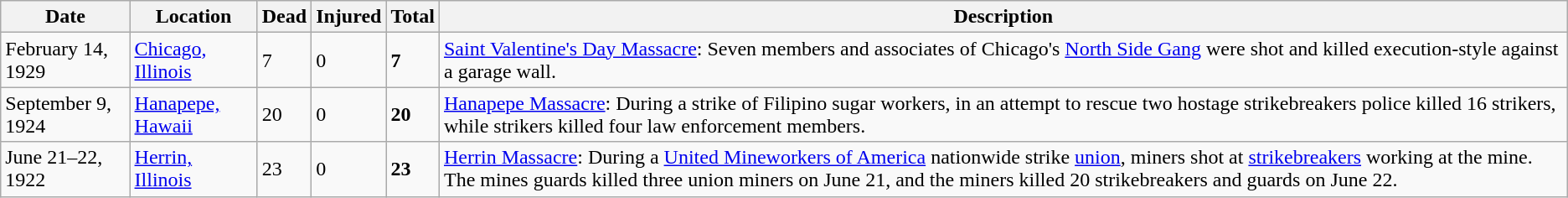<table class="wikitable sortable">
<tr>
<th>Date</th>
<th>Location</th>
<th>Dead</th>
<th>Injured</th>
<th>Total</th>
<th>Description</th>
</tr>
<tr>
<td>February 14, 1929</td>
<td><a href='#'>Chicago, Illinois</a></td>
<td>7</td>
<td>0</td>
<td><strong>7</strong></td>
<td><a href='#'>Saint Valentine's Day Massacre</a>: Seven members and associates of Chicago's <a href='#'>North Side Gang</a> were shot and killed execution-style against a garage wall.</td>
</tr>
<tr>
<td>September 9, 1924</td>
<td><a href='#'>Hanapepe, Hawaii</a></td>
<td>20</td>
<td>0</td>
<td><strong>20</strong></td>
<td><a href='#'>Hanapepe Massacre</a>: During a strike of Filipino sugar workers, in an attempt to rescue two hostage strikebreakers police killed 16 strikers, while strikers killed four law enforcement members.</td>
</tr>
<tr>
<td>June 21–22, 1922</td>
<td><a href='#'>Herrin, Illinois</a></td>
<td>23</td>
<td>0</td>
<td><strong>23</strong></td>
<td><a href='#'>Herrin Massacre</a>: During a <a href='#'>United Mineworkers of America</a> nationwide strike <a href='#'>union</a>, miners shot at <a href='#'>strikebreakers</a> working at the mine. The mines guards killed three union miners on June 21, and the miners killed 20 strikebreakers and guards on June 22.</td>
</tr>
</table>
